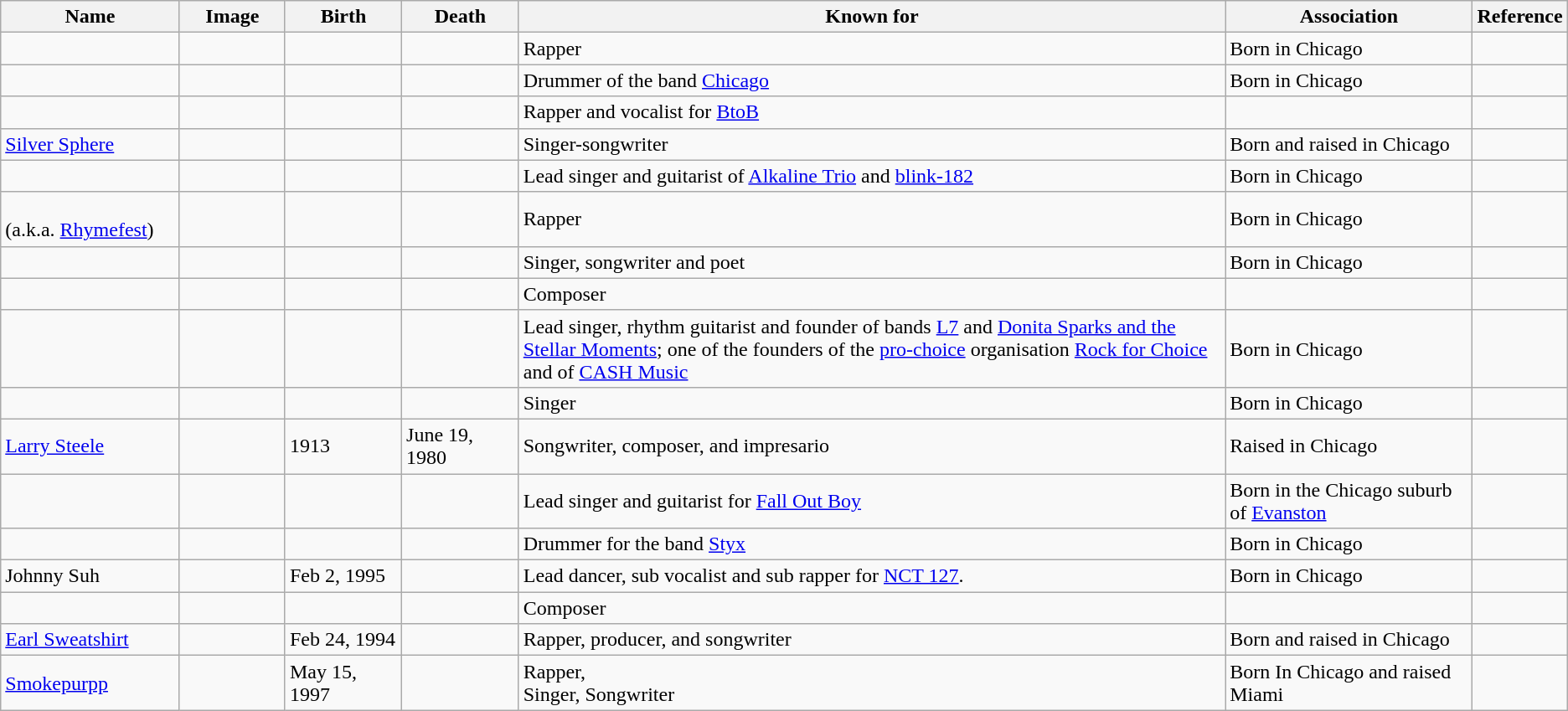<table class="wikitable sortable mw-collapsible">
<tr>
<th scope="col" width="140">Name</th>
<th scope="col" width="80" class="unsortable">Image</th>
<th scope="col" width="90">Birth</th>
<th scope="col" width="90">Death</th>
<th scope="col" width="600" class="unsortable">Known for</th>
<th scope="col" width="200" class="unsortable">Association</th>
<th scope="col" width="30" class="unsortable">Reference</th>
</tr>
<tr>
<td></td>
<td></td>
<td align=right></td>
<td align=right></td>
<td>Rapper</td>
<td>Born in Chicago</td>
<td align="center"></td>
</tr>
<tr>
<td></td>
<td></td>
<td align=right></td>
<td></td>
<td>Drummer of the band <a href='#'>Chicago</a></td>
<td>Born in Chicago</td>
<td align="center"></td>
</tr>
<tr>
<td></td>
<td></td>
<td align=right></td>
<td></td>
<td>Rapper and vocalist for <a href='#'>BtoB</a></td>
<td></td>
<td align="center"></td>
</tr>
<tr>
<td><a href='#'>Silver Sphere</a></td>
<td></td>
<td align=right></td>
<td></td>
<td>Singer-songwriter</td>
<td>Born and raised in Chicago</td>
<td></td>
</tr>
<tr>
<td></td>
<td></td>
<td align=right></td>
<td></td>
<td>Lead singer and guitarist of <a href='#'>Alkaline Trio</a> and <a href='#'>blink-182</a></td>
<td>Born in Chicago</td>
<td align="center"></td>
</tr>
<tr>
<td><br>(a.k.a. <a href='#'>Rhymefest</a>)</td>
<td></td>
<td align=right></td>
<td></td>
<td>Rapper</td>
<td>Born in Chicago</td>
<td align="center"></td>
</tr>
<tr>
<td></td>
<td></td>
<td align=right></td>
<td></td>
<td>Singer, songwriter and poet</td>
<td>Born in Chicago</td>
<td align="center"></td>
</tr>
<tr>
<td></td>
<td></td>
<td align=right></td>
<td align=right></td>
<td>Composer</td>
<td></td>
<td align="center"></td>
</tr>
<tr>
<td></td>
<td></td>
<td align=right></td>
<td></td>
<td>Lead singer, rhythm guitarist and founder of bands <a href='#'>L7</a> and <a href='#'>Donita Sparks and the Stellar Moments</a>; one of the founders of the <a href='#'>pro-choice</a> organisation <a href='#'>Rock for Choice</a> and of <a href='#'>CASH Music</a></td>
<td>Born in Chicago</td>
<td></td>
</tr>
<tr>
<td></td>
<td></td>
<td align=right></td>
<td></td>
<td>Singer</td>
<td>Born in Chicago</td>
<td align="center"></td>
</tr>
<tr>
<td><a href='#'>Larry Steele</a></td>
<td></td>
<td>1913</td>
<td>June 19, 1980</td>
<td>Songwriter, composer, and impresario</td>
<td>Raised in Chicago</td>
<td></td>
</tr>
<tr>
<td></td>
<td></td>
<td align=right></td>
<td></td>
<td>Lead singer and guitarist for <a href='#'>Fall Out Boy</a></td>
<td>Born in the Chicago suburb of <a href='#'>Evanston</a></td>
<td align="center"></td>
</tr>
<tr>
<td></td>
<td></td>
<td align=right></td>
<td></td>
<td>Drummer for the band <a href='#'>Styx</a></td>
<td>Born in Chicago</td>
<td align="center"></td>
</tr>
<tr>
<td>Johnny Suh</td>
<td></td>
<td>Feb 2, 1995</td>
<td></td>
<td>Lead dancer, sub vocalist and sub rapper for <a href='#'>NCT 127</a>.</td>
<td>Born in Chicago</td>
<td></td>
</tr>
<tr>
<td></td>
<td></td>
<td align=right></td>
<td></td>
<td>Composer</td>
<td></td>
<td align="center"></td>
</tr>
<tr>
<td><a href='#'>Earl Sweatshirt</a></td>
<td></td>
<td>Feb 24, 1994</td>
<td></td>
<td>Rapper, producer, and songwriter</td>
<td>Born and raised in Chicago</td>
<td></td>
</tr>
<tr>
<td><a href='#'>Smokepurpp</a></td>
<td></td>
<td>May 15, 1997</td>
<td></td>
<td>Rapper,<br>Singer,
Songwriter</td>
<td>Born In Chicago and raised Miami</td>
</tr>
</table>
